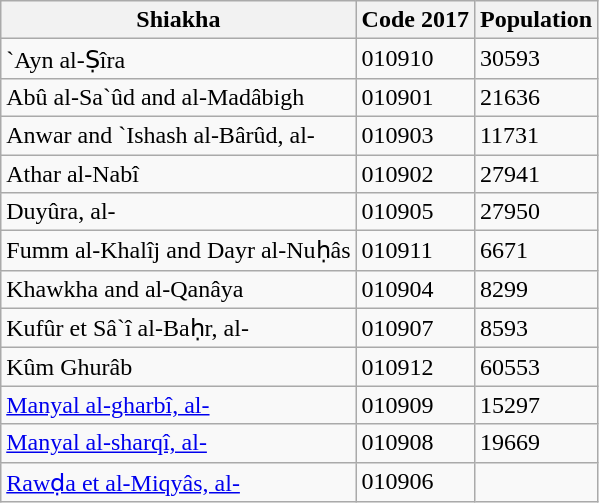<table class="wikitable">
<tr>
<th colspan="1" rowspan="1">Shiakha</th>
<th colspan="1" rowspan="1">Code 2017</th>
<th colspan="1" rowspan="1">Population</th>
</tr>
<tr>
<td>`Ayn al-Ṣîra</td>
<td>010910</td>
<td>30593</td>
</tr>
<tr>
<td>Abû al-Sa`ûd and al-Madâbigh</td>
<td>010901</td>
<td>21636</td>
</tr>
<tr>
<td>Anwar and `Ishash al-Bârûd, al-</td>
<td>010903</td>
<td>11731</td>
</tr>
<tr>
<td>Athar al-Nabî</td>
<td>010902</td>
<td>27941</td>
</tr>
<tr>
<td>Duyûra, al-</td>
<td>010905</td>
<td>27950</td>
</tr>
<tr>
<td>Fumm al-Khalîj and Dayr al-Nuḥâs</td>
<td>010911</td>
<td>6671</td>
</tr>
<tr>
<td>Khawkha and al-Qanâya</td>
<td>010904</td>
<td>8299</td>
</tr>
<tr>
<td>Kufûr et Sâ`î al-Baḥr, al-</td>
<td>010907</td>
<td>8593</td>
</tr>
<tr>
<td>Kûm Ghurâb</td>
<td>010912</td>
<td>60553</td>
</tr>
<tr>
<td><a href='#'>Manyal al-gharbî, al-</a></td>
<td>010909</td>
<td>15297</td>
</tr>
<tr>
<td><a href='#'>Manyal al-sharqî, al-</a></td>
<td>010908</td>
<td>19669</td>
</tr>
<tr>
<td><a href='#'>Rawḍa et al-Miqyâs, al-</a></td>
<td>010906</td>
<td></td>
</tr>
</table>
